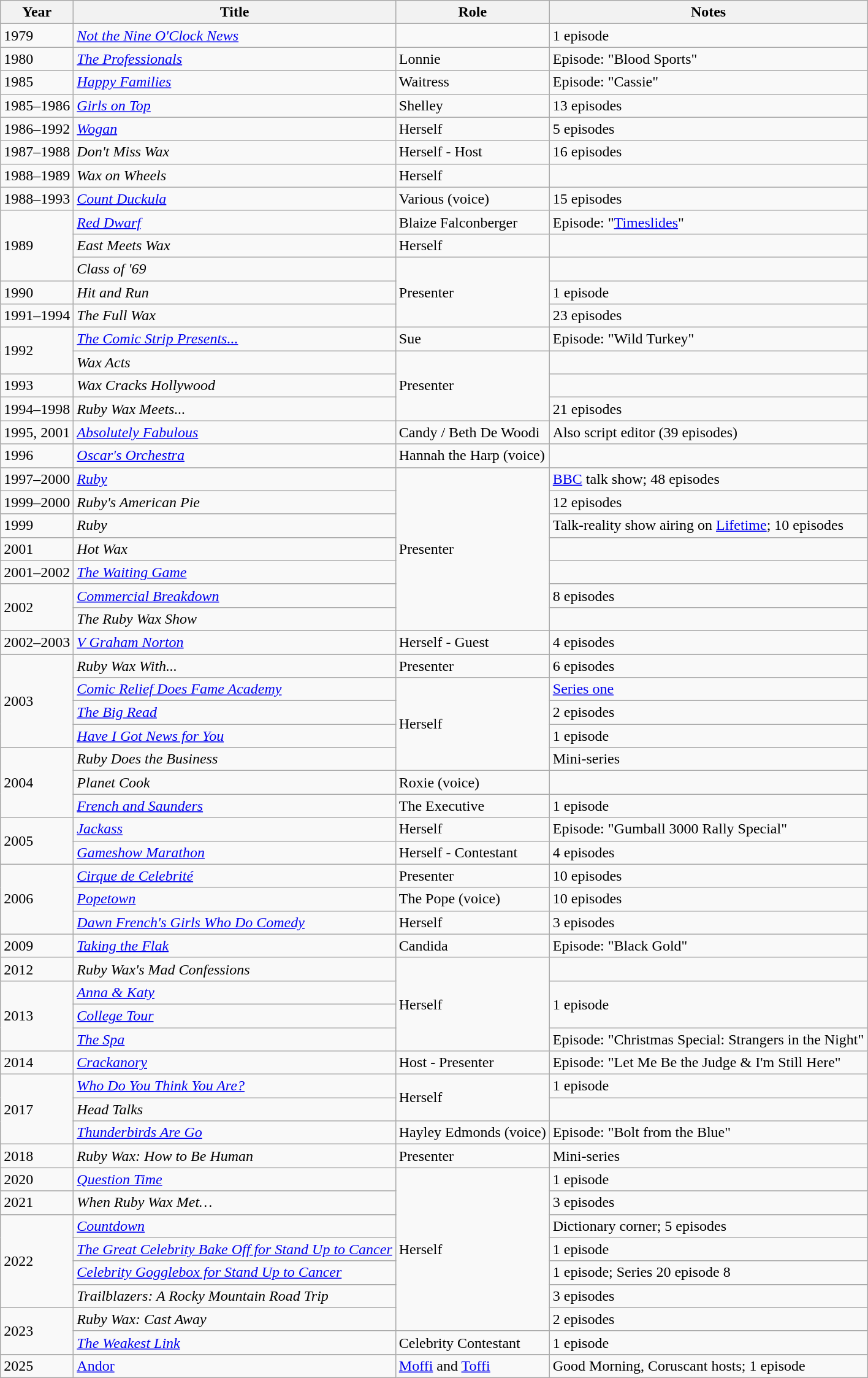<table class="wikitable">
<tr>
<th>Year</th>
<th>Title</th>
<th>Role</th>
<th>Notes</th>
</tr>
<tr>
<td>1979</td>
<td><em><a href='#'>Not the Nine O'Clock News</a></em></td>
<td></td>
<td>1 episode</td>
</tr>
<tr>
<td>1980</td>
<td><a href='#'><em>The Professionals</em></a></td>
<td>Lonnie</td>
<td>Episode: "Blood Sports"</td>
</tr>
<tr>
<td>1985</td>
<td><a href='#'><em>Happy Families</em></a></td>
<td>Waitress</td>
<td>Episode: "Cassie"</td>
</tr>
<tr>
<td>1985–1986</td>
<td><a href='#'><em>Girls on Top</em></a></td>
<td>Shelley</td>
<td>13 episodes</td>
</tr>
<tr>
<td>1986–1992</td>
<td><em><a href='#'>Wogan</a></em></td>
<td>Herself</td>
<td>5 episodes</td>
</tr>
<tr>
<td>1987–1988</td>
<td><em>Don't Miss Wax</em></td>
<td>Herself - Host</td>
<td>16 episodes</td>
</tr>
<tr>
<td>1988–1989</td>
<td><em>Wax on Wheels</em></td>
<td>Herself</td>
<td></td>
</tr>
<tr>
<td>1988–1993</td>
<td><em><a href='#'>Count Duckula</a></em></td>
<td>Various (voice)</td>
<td>15 episodes</td>
</tr>
<tr>
<td rowspan="3">1989</td>
<td><em><a href='#'>Red Dwarf</a></em></td>
<td>Blaize Falconberger</td>
<td>Episode: "<a href='#'>Timeslides</a>"</td>
</tr>
<tr>
<td><em>East Meets Wax</em></td>
<td>Herself</td>
<td></td>
</tr>
<tr>
<td><em>Class of '69</em></td>
<td rowspan="3">Presenter</td>
<td></td>
</tr>
<tr>
<td>1990</td>
<td><em>Hit and Run</em></td>
<td>1 episode</td>
</tr>
<tr>
<td>1991–1994</td>
<td><em>The Full Wax</em></td>
<td>23 episodes</td>
</tr>
<tr>
<td rowspan="2">1992</td>
<td><em><a href='#'>The Comic Strip Presents...</a></em></td>
<td>Sue</td>
<td>Episode: "Wild Turkey"</td>
</tr>
<tr>
<td><em>Wax Acts</em></td>
<td rowspan="3">Presenter</td>
<td></td>
</tr>
<tr>
<td>1993</td>
<td><em>Wax Cracks Hollywood</em></td>
<td></td>
</tr>
<tr>
<td>1994–1998</td>
<td><em>Ruby Wax Meets...</em></td>
<td>21 episodes</td>
</tr>
<tr>
<td>1995, 2001</td>
<td><em><a href='#'>Absolutely Fabulous</a></em></td>
<td>Candy / Beth De Woodi</td>
<td>Also script editor (39 episodes)</td>
</tr>
<tr>
<td>1996</td>
<td><em><a href='#'>Oscar's Orchestra</a></em></td>
<td>Hannah the Harp (voice)</td>
<td></td>
</tr>
<tr>
<td>1997–2000</td>
<td><em><a href='#'>Ruby</a></em></td>
<td rowspan="7">Presenter</td>
<td><a href='#'>BBC</a> talk show; 48 episodes</td>
</tr>
<tr>
<td>1999–2000</td>
<td><em>Ruby's American Pie</em></td>
<td>12 episodes</td>
</tr>
<tr>
<td>1999</td>
<td><em>Ruby</em></td>
<td>Talk-reality show airing on <a href='#'>Lifetime</a>; 10 episodes</td>
</tr>
<tr>
<td>2001</td>
<td><em>Hot Wax</em></td>
<td></td>
</tr>
<tr>
<td>2001–2002</td>
<td><a href='#'><em>The Waiting Game</em></a></td>
<td></td>
</tr>
<tr>
<td rowspan="2">2002</td>
<td><em><a href='#'>Commercial Breakdown</a></em></td>
<td>8 episodes</td>
</tr>
<tr>
<td><em>The Ruby Wax Show</em></td>
<td></td>
</tr>
<tr>
<td>2002–2003</td>
<td><em><a href='#'>V Graham Norton</a></em></td>
<td>Herself - Guest</td>
<td>4 episodes</td>
</tr>
<tr>
<td rowspan="4">2003</td>
<td><em>Ruby Wax With...</em></td>
<td>Presenter</td>
<td>6 episodes</td>
</tr>
<tr>
<td><em><a href='#'>Comic Relief Does Fame Academy</a></em></td>
<td rowspan="4">Herself</td>
<td><a href='#'>Series one</a></td>
</tr>
<tr>
<td><em><a href='#'>The Big Read</a></em></td>
<td>2 episodes</td>
</tr>
<tr>
<td><em><a href='#'>Have I Got News for You</a></em></td>
<td>1 episode</td>
</tr>
<tr>
<td rowspan="3">2004</td>
<td><em>Ruby Does the Business</em></td>
<td>Mini-series</td>
</tr>
<tr>
<td><em>Planet Cook</em></td>
<td>Roxie (voice)</td>
<td></td>
</tr>
<tr>
<td><em><a href='#'>French and Saunders</a></em></td>
<td>The Executive</td>
<td>1 episode</td>
</tr>
<tr>
<td rowspan="2">2005</td>
<td><a href='#'><em>Jackass</em></a></td>
<td>Herself</td>
<td>Episode: "Gumball 3000 Rally Special"</td>
</tr>
<tr>
<td><a href='#'><em>Gameshow Marathon</em></a></td>
<td>Herself - Contestant</td>
<td>4 episodes</td>
</tr>
<tr>
<td rowspan="3">2006</td>
<td><em><a href='#'>Cirque de Celebrité</a></em></td>
<td>Presenter</td>
<td>10 episodes</td>
</tr>
<tr>
<td><em><a href='#'>Popetown</a></em></td>
<td>The Pope (voice)</td>
<td>10 episodes</td>
</tr>
<tr>
<td><em><a href='#'>Dawn French's Girls Who Do Comedy</a></em></td>
<td>Herself</td>
<td>3 episodes</td>
</tr>
<tr>
<td>2009</td>
<td><em><a href='#'>Taking the Flak</a></em></td>
<td>Candida</td>
<td>Episode: "Black Gold"</td>
</tr>
<tr>
<td>2012</td>
<td><em>Ruby Wax's Mad Confessions</em></td>
<td rowspan="4">Herself</td>
<td></td>
</tr>
<tr>
<td rowspan="3">2013</td>
<td><em><a href='#'>Anna & Katy</a></em></td>
<td rowspan="2">1 episode</td>
</tr>
<tr>
<td><em><a href='#'>College Tour</a></em></td>
</tr>
<tr>
<td><a href='#'><em>The Spa</em></a></td>
<td>Episode: "Christmas Special: Strangers in the Night"</td>
</tr>
<tr>
<td>2014</td>
<td><em><a href='#'>Crackanory</a></em></td>
<td>Host - Presenter</td>
<td>Episode: "Let Me Be the Judge & I'm Still Here"</td>
</tr>
<tr>
<td rowspan="3">2017</td>
<td><a href='#'><em>Who Do You Think You Are?</em></a></td>
<td rowspan="2">Herself</td>
<td>1 episode</td>
</tr>
<tr>
<td><em>Head Talks</em></td>
<td></td>
</tr>
<tr>
<td><a href='#'><em>Thunderbirds Are Go</em></a></td>
<td>Hayley Edmonds (voice)</td>
<td>Episode: "Bolt from the Blue"</td>
</tr>
<tr>
<td>2018</td>
<td><em>Ruby Wax: How to Be Human</em></td>
<td>Presenter</td>
<td>Mini-series</td>
</tr>
<tr>
<td>2020</td>
<td><a href='#'><em>Question Time</em></a></td>
<td rowspan="7">Herself</td>
<td>1 episode</td>
</tr>
<tr>
<td>2021</td>
<td><em>When Ruby Wax Met…</em></td>
<td>3 episodes</td>
</tr>
<tr>
<td rowspan="4">2022</td>
<td><a href='#'><em>Countdown</em></a></td>
<td>Dictionary corner; 5 episodes</td>
</tr>
<tr>
<td><a href='#'><em>The Great Celebrity Bake Off for Stand Up to Cancer</em></a></td>
<td>1 episode</td>
</tr>
<tr>
<td><a href='#'><em>Celebrity Gogglebox for Stand Up to Cancer</em></a></td>
<td>1 episode; Series 20 episode 8</td>
</tr>
<tr>
<td><em>Trailblazers: A Rocky Mountain Road Trip</em></td>
<td>3 episodes</td>
</tr>
<tr>
<td rowspan="2">2023</td>
<td><em>Ruby Wax: Cast Away</em></td>
<td>2 episodes</td>
</tr>
<tr>
<td><a href='#'><em>The Weakest Link</em></a></td>
<td>Celebrity Contestant</td>
<td>1 episode</td>
</tr>
<tr>
<td>2025</td>
<td><a href='#'>Andor</a></td>
<td><a href='#'>Moffi</a> and <a href='#'>Toffi</a></td>
<td>Good Morning, Coruscant hosts; 1 episode</td>
</tr>
</table>
